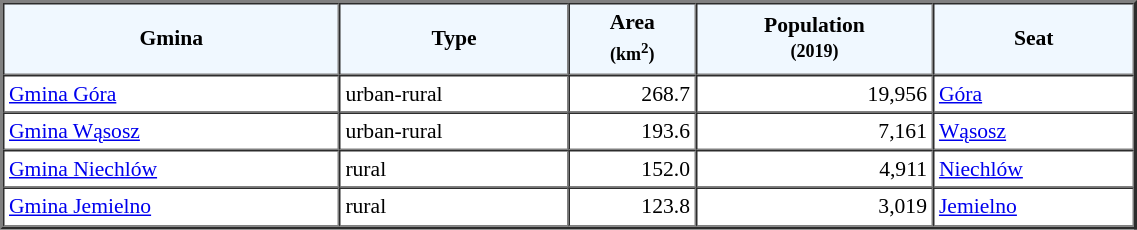<table width="60%" border="2" cellpadding="3" cellspacing="0" style="font-size:90%;line-height:120%;">
<tr bgcolor="F0F8FF">
<td style="text-align:center;"><strong>Gmina</strong></td>
<td style="text-align:center;"><strong>Type</strong></td>
<td style="text-align:center;"><strong>Area<br><small>(km<sup>2</sup>)</small></strong></td>
<td style="text-align:center;"><strong>Population<br><small>(2019)</small></strong></td>
<td style="text-align:center;"><strong>Seat</strong></td>
</tr>
<tr>
<td><a href='#'>Gmina Góra</a></td>
<td>urban-rural</td>
<td style="text-align:right;">268.7</td>
<td style="text-align:right;">19,956</td>
<td><a href='#'>Góra</a></td>
</tr>
<tr>
<td><a href='#'>Gmina Wąsosz</a></td>
<td>urban-rural</td>
<td style="text-align:right;">193.6</td>
<td style="text-align:right;">7,161</td>
<td><a href='#'>Wąsosz</a></td>
</tr>
<tr>
<td><a href='#'>Gmina Niechlów</a></td>
<td>rural</td>
<td style="text-align:right;">152.0</td>
<td style="text-align:right;">4,911</td>
<td><a href='#'>Niechlów</a></td>
</tr>
<tr>
<td><a href='#'>Gmina Jemielno</a></td>
<td>rural</td>
<td style="text-align:right;">123.8</td>
<td style="text-align:right;">3,019</td>
<td><a href='#'>Jemielno</a></td>
</tr>
<tr>
</tr>
</table>
